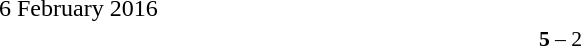<table style="width:70%;" cellspacing="1">
<tr>
<th width=35%></th>
<th width=15%></th>
<th></th>
</tr>
<tr>
<td>6 February 2016</td>
</tr>
<tr style=font-size:90%>
<td align=right><strong></strong></td>
<td align=center><strong>5</strong> – 2</td>
<td></td>
</tr>
</table>
